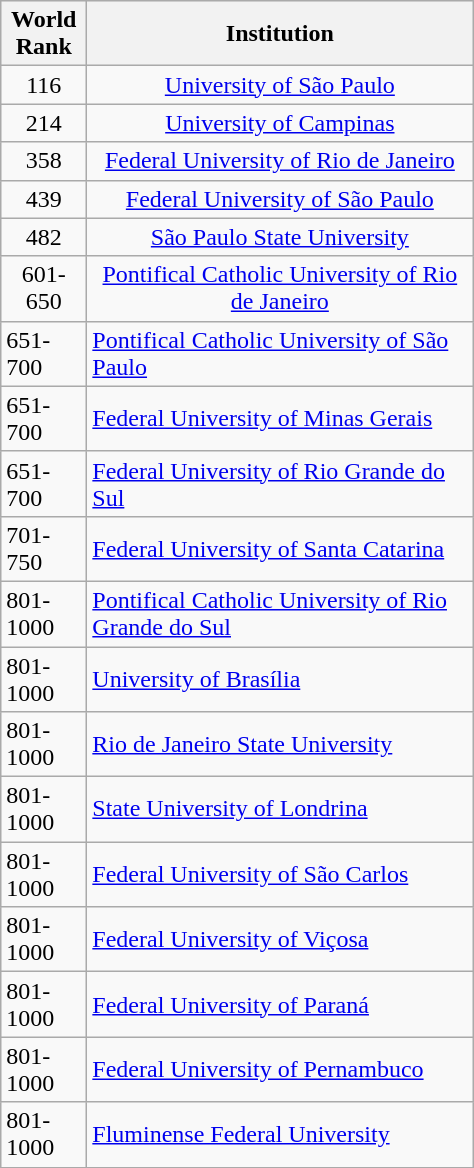<table class="wikitable sortable">
<tr style="background:#efefef;">
<th style="width:50px; text-align:center;">World Rank</th>
<th style="width:250px; text-align:center;">Institution</th>
</tr>
<tr style="text-align:center;">
<td style="width:50px; ">116</td>
<td style="width:250px; "><a href='#'>University of São Paulo</a></td>
</tr>
<tr>
<td style="width:50px; text-align:center;">214</td>
<td style="width:250px; text-align:center;"><a href='#'>University of Campinas</a></td>
</tr>
<tr style="text-align:center;">
<td style="width:50px; text-align:center;">358</td>
<td style="width:250px; "><a href='#'>Federal University of Rio de Janeiro</a></td>
</tr>
<tr>
<td style="width:50px; text-align:center;">439</td>
<td style="width:250px; text-align:center;"><a href='#'>Federal University of São Paulo</a></td>
</tr>
<tr>
<td style="width:50px; text-align:center;">482</td>
<td style="width:250px; text-align:center;"><a href='#'>São Paulo State University</a></td>
</tr>
<tr>
<td style="width:50px; text-align:center;">601-650</td>
<td style="width:250px; text-align:center;"><a href='#'>Pontifical Catholic University of Rio de Janeiro</a></td>
</tr>
<tr>
<td>651-700</td>
<td><a href='#'>Pontifical Catholic University of São Paulo</a></td>
</tr>
<tr>
<td>651-700</td>
<td><a href='#'>Federal University of Minas Gerais</a></td>
</tr>
<tr>
<td>651-700</td>
<td><a href='#'>Federal University of Rio Grande do Sul</a></td>
</tr>
<tr>
<td>701-750</td>
<td><a href='#'>Federal University of Santa Catarina</a></td>
</tr>
<tr>
<td>801-1000</td>
<td><a href='#'>Pontifical Catholic University of Rio Grande do Sul</a></td>
</tr>
<tr>
<td>801-1000</td>
<td><a href='#'>University of Brasília</a></td>
</tr>
<tr>
<td>801-1000</td>
<td><a href='#'>Rio de Janeiro State University</a></td>
</tr>
<tr>
<td>801-1000</td>
<td><a href='#'>State University of Londrina</a></td>
</tr>
<tr>
<td>801-1000</td>
<td><a href='#'>Federal University of São Carlos</a></td>
</tr>
<tr>
<td>801-1000</td>
<td><a href='#'>Federal University of Viçosa</a></td>
</tr>
<tr>
<td>801-1000</td>
<td><a href='#'>Federal University of Paraná</a></td>
</tr>
<tr>
<td>801-1000</td>
<td><a href='#'>Federal University of Pernambuco</a></td>
</tr>
<tr>
<td>801-1000</td>
<td><a href='#'>Fluminense Federal University</a></td>
</tr>
</table>
